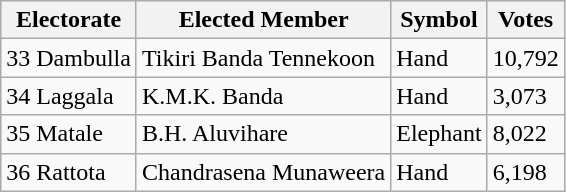<table class="wikitable" border="1">
<tr>
<th>Electorate</th>
<th>Elected Member</th>
<th>Symbol</th>
<th>Votes</th>
</tr>
<tr>
<td>33 Dambulla</td>
<td>Tikiri Banda Tennekoon</td>
<td>Hand</td>
<td>10,792</td>
</tr>
<tr>
<td>34 Laggala</td>
<td>K.M.K.  Banda</td>
<td>Hand</td>
<td>3,073</td>
</tr>
<tr>
<td>35 Matale</td>
<td>B.H.  Aluvihare</td>
<td>Elephant</td>
<td>8,022</td>
</tr>
<tr>
<td>36 Rattota</td>
<td>Chandrasena Munaweera</td>
<td>Hand</td>
<td>6,198</td>
</tr>
</table>
